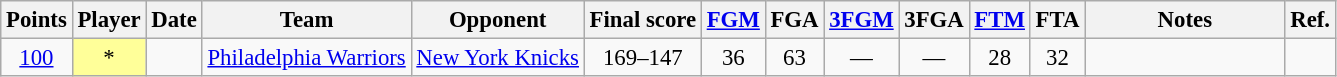<table class="wikitable" style="font-size:95%">
<tr>
<th>Points</th>
<th>Player</th>
<th>Date</th>
<th>Team</th>
<th>Opponent</th>
<th>Final score</th>
<th><a href='#'>FGM</a></th>
<th>FGA</th>
<th><a href='#'>3FGM</a></th>
<th>3FGA</th>
<th><a href='#'>FTM</a></th>
<th>FTA</th>
<th width=15% class="unsortable">Notes</th>
<th class="unsortable">Ref.</th>
</tr>
<tr align="center">
<td><a href='#'>100</a></td>
<td bgcolor="#ffff99">*</td>
<td></td>
<td><a href='#'>Philadelphia Warriors</a></td>
<td><a href='#'>New York Knicks</a></td>
<td>169–147</td>
<td>36</td>
<td>63</td>
<td>—</td>
<td>—</td>
<td>28</td>
<td>32</td>
<td></td>
<td></td>
</tr>
</table>
